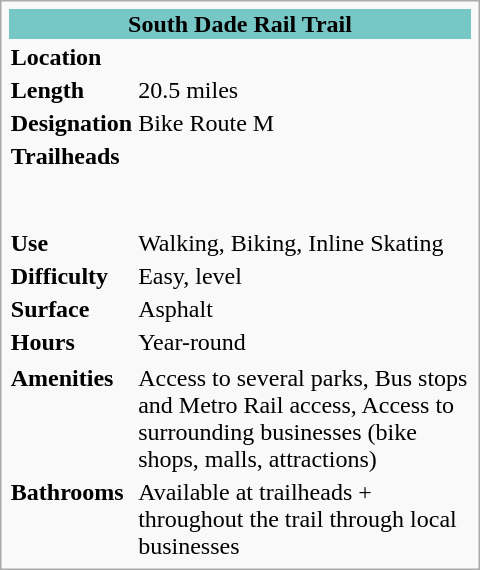<table class="infobox" style="width: 20em;">
<tr>
<th style="background-color: #78c7c7" colspan="2"><div> South Dade Rail Trail</div></th>
</tr>
<tr>
<td><strong>Location</strong></td>
<td></td>
</tr>
<tr>
<td><strong>Length</strong></td>
<td>20.5 miles</td>
</tr>
<tr>
<td><strong>Designation</strong></td>
<td> Bike Route M</td>
</tr>
<tr>
<td><strong>Trailheads</strong></td>
<td><br> <br><br></td>
</tr>
<tr>
<td><strong>Use</strong></td>
<td>Walking, Biking, Inline Skating</td>
</tr>
<tr>
<td><strong>Difficulty</strong></td>
<td>Easy, level</td>
</tr>
<tr>
<td><strong>Surface </strong></td>
<td>Asphalt</td>
</tr>
<tr>
<td><strong>Hours</strong></td>
<td>Year-round</td>
</tr>
<tr>
</tr>
<tr>
<td><strong>Amenities</strong></td>
<td>Access to several parks, Bus stops and Metro Rail access, Access to surrounding businesses (bike shops, malls, attractions)</td>
</tr>
<tr>
<td><strong>Bathrooms</strong></td>
<td>Available at trailheads + throughout the trail through local businesses</td>
</tr>
</table>
